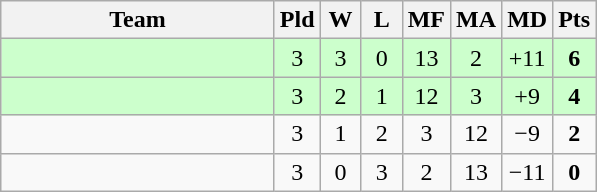<table class=wikitable style="text-align:center">
<tr>
<th width=175>Team</th>
<th width=20>Pld</th>
<th width=20>W</th>
<th width=20>L</th>
<th width=20>MF</th>
<th width=20>MA</th>
<th width=20>MD</th>
<th width=20>Pts</th>
</tr>
<tr bgcolor=ccffcc>
<td align=left></td>
<td>3</td>
<td>3</td>
<td>0</td>
<td>13</td>
<td>2</td>
<td>+11</td>
<td><strong>6</strong></td>
</tr>
<tr bgcolor=ccffcc>
<td align=left></td>
<td>3</td>
<td>2</td>
<td>1</td>
<td>12</td>
<td>3</td>
<td>+9</td>
<td><strong>4</strong></td>
</tr>
<tr>
<td align=left></td>
<td>3</td>
<td>1</td>
<td>2</td>
<td>3</td>
<td>12</td>
<td>−9</td>
<td><strong>2</strong></td>
</tr>
<tr>
<td align=left></td>
<td>3</td>
<td>0</td>
<td>3</td>
<td>2</td>
<td>13</td>
<td>−11</td>
<td><strong>0</strong></td>
</tr>
</table>
